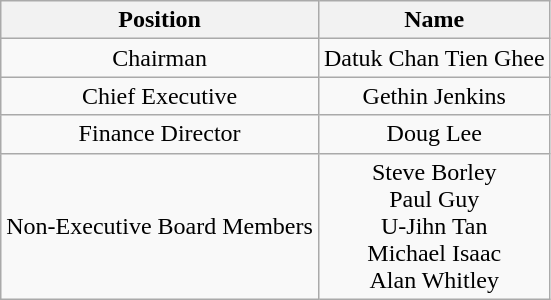<table class="wikitable" style="text-align: center">
<tr>
<th>Position</th>
<th>Name</th>
</tr>
<tr>
<td>Chairman</td>
<td> Datuk Chan Tien Ghee</td>
</tr>
<tr>
<td>Chief Executive</td>
<td> Gethin Jenkins</td>
</tr>
<tr>
<td>Finance Director</td>
<td> Doug Lee</td>
</tr>
<tr>
<td>Non-Executive Board Members</td>
<td> Steve Borley<br> Paul Guy<br> U-Jihn Tan<br> Michael Isaac<br> Alan Whitley</td>
</tr>
</table>
